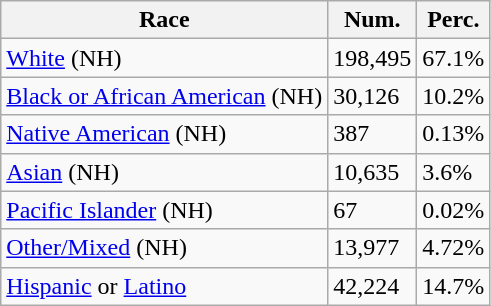<table class="wikitable">
<tr>
<th>Race</th>
<th>Num.</th>
<th>Perc.</th>
</tr>
<tr>
<td><a href='#'>White</a> (NH)</td>
<td>198,495</td>
<td>67.1%</td>
</tr>
<tr>
<td><a href='#'>Black or African American</a> (NH)</td>
<td>30,126</td>
<td>10.2%</td>
</tr>
<tr>
<td><a href='#'>Native American</a> (NH)</td>
<td>387</td>
<td>0.13%</td>
</tr>
<tr>
<td><a href='#'>Asian</a> (NH)</td>
<td>10,635</td>
<td>3.6%</td>
</tr>
<tr>
<td><a href='#'>Pacific Islander</a> (NH)</td>
<td>67</td>
<td>0.02%</td>
</tr>
<tr>
<td><a href='#'>Other/Mixed</a> (NH)</td>
<td>13,977</td>
<td>4.72%</td>
</tr>
<tr>
<td><a href='#'>Hispanic</a> or <a href='#'>Latino</a></td>
<td>42,224</td>
<td>14.7%</td>
</tr>
</table>
